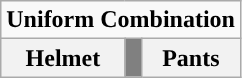<table class="wikitable">
<tr>
<td align="center" Colspan="3"><strong>Uniform Combination</strong></td>
</tr>
<tr align="center">
<th>Helmet</th>
<th style="background:#808080;"></th>
<th>Pants</th>
</tr>
</table>
